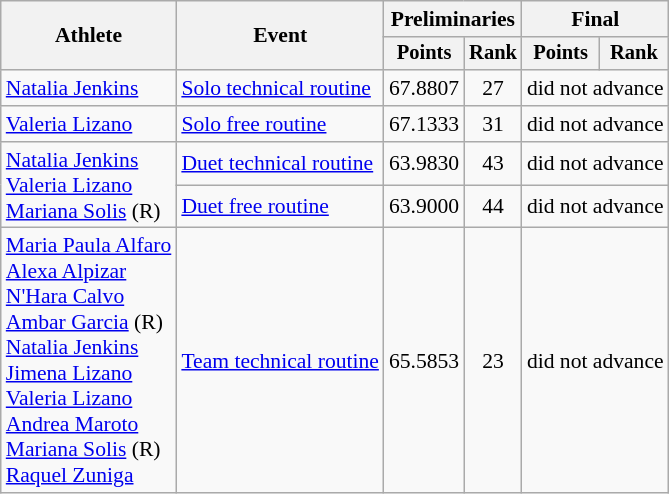<table class=wikitable style="font-size:90%">
<tr>
<th rowspan="2">Athlete</th>
<th rowspan="2">Event</th>
<th colspan="2">Preliminaries</th>
<th colspan="2">Final</th>
</tr>
<tr style="font-size:95%">
<th>Points</th>
<th>Rank</th>
<th>Points</th>
<th>Rank</th>
</tr>
<tr align=center>
<td align=left><a href='#'>Natalia Jenkins</a></td>
<td align=left><a href='#'>Solo technical routine</a></td>
<td>67.8807</td>
<td>27</td>
<td colspan=2>did not advance</td>
</tr>
<tr align=center>
<td align=left><a href='#'>Valeria Lizano</a></td>
<td align=left><a href='#'>Solo free routine</a></td>
<td>67.1333</td>
<td>31</td>
<td colspan=2>did not advance</td>
</tr>
<tr align=center>
<td align=left rowspan=2><a href='#'>Natalia Jenkins</a><br><a href='#'>Valeria Lizano</a><br><a href='#'>Mariana Solis</a> (R)</td>
<td align=left><a href='#'>Duet technical routine</a></td>
<td>63.9830</td>
<td>43</td>
<td colspan=2>did not advance</td>
</tr>
<tr align=center>
<td align=left><a href='#'>Duet free routine</a></td>
<td>63.9000</td>
<td>44</td>
<td colspan=2>did not advance</td>
</tr>
<tr align=center>
<td align=left><a href='#'>Maria Paula Alfaro</a><br><a href='#'>Alexa Alpizar</a><br><a href='#'>N'Hara Calvo</a><br><a href='#'>Ambar Garcia</a> (R)<br><a href='#'>Natalia Jenkins</a><br><a href='#'>Jimena Lizano</a><br><a href='#'>Valeria Lizano</a><br><a href='#'>Andrea Maroto</a><br><a href='#'>Mariana Solis</a> (R)<br><a href='#'>Raquel Zuniga</a></td>
<td align=left><a href='#'>Team technical routine</a></td>
<td>65.5853</td>
<td>23</td>
<td colspan=2>did not advance</td>
</tr>
</table>
